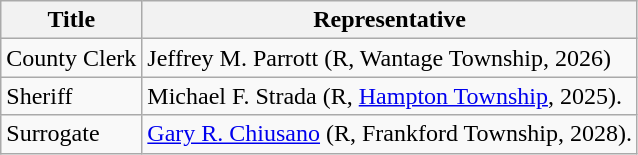<table class="wikitable sortable">
<tr>
<th>Title</th>
<th>Representative</th>
</tr>
<tr>
<td>County Clerk</td>
<td>Jeffrey M. Parrott (R, Wantage Township, 2026)</td>
</tr>
<tr>
<td>Sheriff</td>
<td>Michael F. Strada (R, <a href='#'>Hampton Township</a>, 2025).</td>
</tr>
<tr>
<td>Surrogate</td>
<td><a href='#'>Gary R. Chiusano</a> (R, Frankford Township, 2028).</td>
</tr>
</table>
